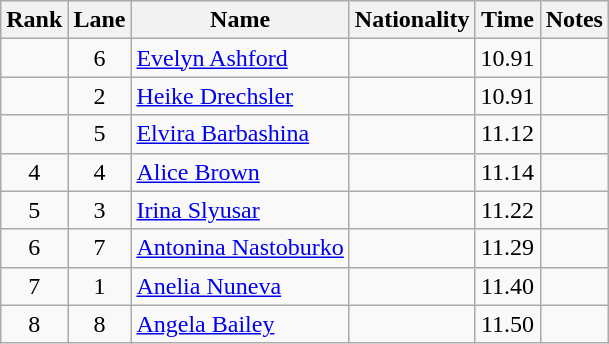<table class="wikitable sortable" style="text-align:center">
<tr>
<th>Rank</th>
<th>Lane</th>
<th>Name</th>
<th>Nationality</th>
<th>Time</th>
<th>Notes</th>
</tr>
<tr>
<td></td>
<td>6</td>
<td align=left><a href='#'>Evelyn Ashford</a></td>
<td align=left></td>
<td>10.91</td>
<td></td>
</tr>
<tr>
<td></td>
<td>2</td>
<td align=left><a href='#'>Heike Drechsler</a></td>
<td align=left></td>
<td>10.91</td>
<td></td>
</tr>
<tr>
<td></td>
<td>5</td>
<td align=left><a href='#'>Elvira Barbashina</a></td>
<td align=left></td>
<td>11.12</td>
<td></td>
</tr>
<tr>
<td>4</td>
<td>4</td>
<td align=left><a href='#'>Alice Brown</a></td>
<td align=left></td>
<td>11.14</td>
<td></td>
</tr>
<tr>
<td>5</td>
<td>3</td>
<td align=left><a href='#'>Irina Slyusar</a></td>
<td align=left></td>
<td>11.22</td>
<td></td>
</tr>
<tr>
<td>6</td>
<td>7</td>
<td align=left><a href='#'>Antonina Nastoburko</a></td>
<td align=left></td>
<td>11.29</td>
<td></td>
</tr>
<tr>
<td>7</td>
<td>1</td>
<td align=left><a href='#'>Anelia Nuneva</a></td>
<td align=left></td>
<td>11.40</td>
<td></td>
</tr>
<tr>
<td>8</td>
<td>8</td>
<td align=left><a href='#'>Angela Bailey</a></td>
<td align=left></td>
<td>11.50</td>
<td></td>
</tr>
</table>
